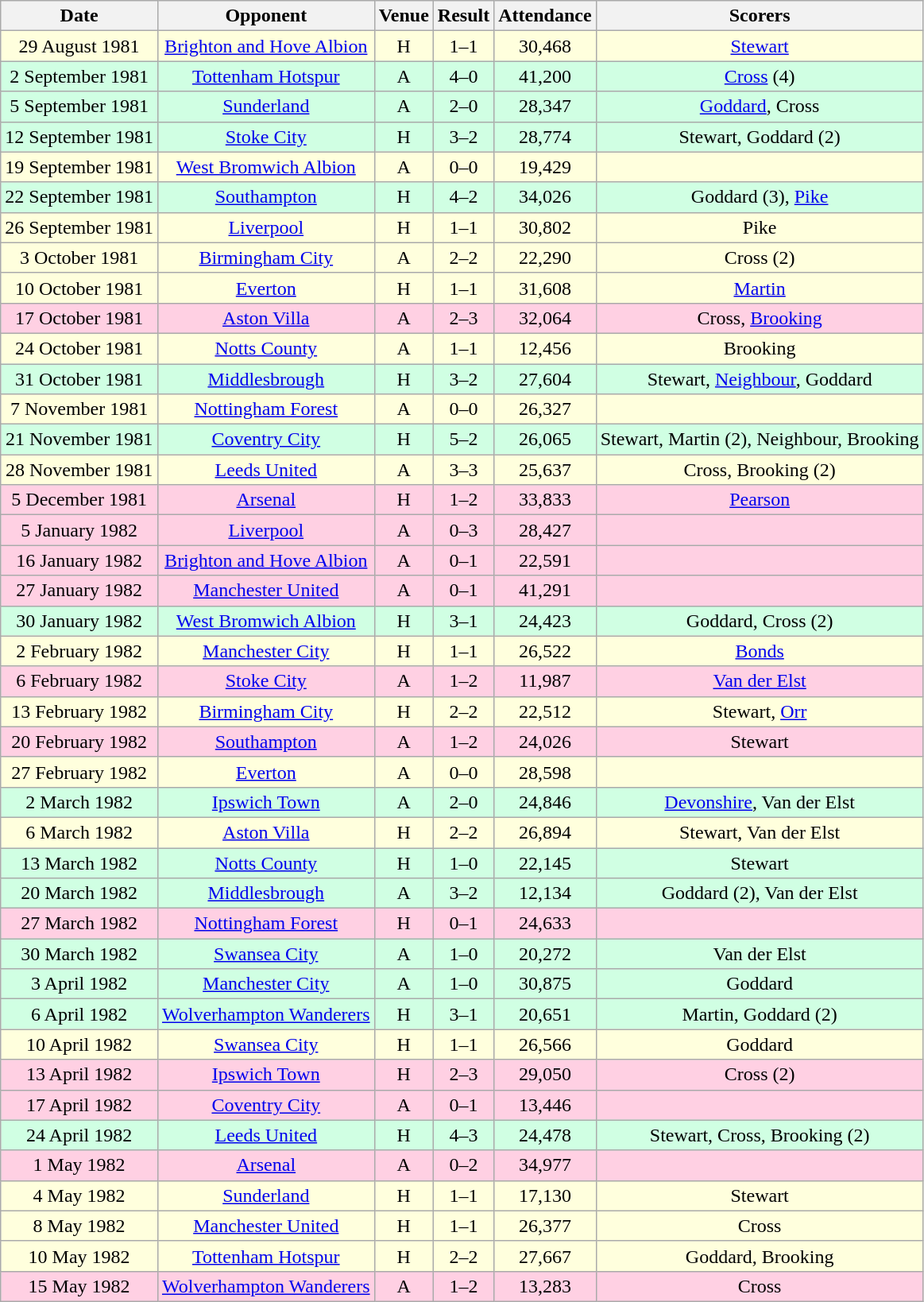<table class="wikitable sortable" style="font-size:100%; text-align:center">
<tr>
<th>Date</th>
<th>Opponent</th>
<th>Venue</th>
<th>Result</th>
<th>Attendance</th>
<th>Scorers</th>
</tr>
<tr style="background-color: #ffffdd;">
<td>29 August 1981</td>
<td><a href='#'>Brighton and Hove Albion</a></td>
<td>H</td>
<td>1–1</td>
<td>30,468</td>
<td><a href='#'>Stewart</a></td>
</tr>
<tr style="background-color: #d0ffe3;">
<td>2 September 1981</td>
<td><a href='#'>Tottenham Hotspur</a></td>
<td>A</td>
<td>4–0</td>
<td>41,200</td>
<td><a href='#'>Cross</a> (4)</td>
</tr>
<tr style="background-color: #d0ffe3;">
<td>5 September 1981</td>
<td><a href='#'>Sunderland</a></td>
<td>A</td>
<td>2–0</td>
<td>28,347</td>
<td><a href='#'>Goddard</a>, Cross</td>
</tr>
<tr style="background-color: #d0ffe3;">
<td>12 September 1981</td>
<td><a href='#'>Stoke City</a></td>
<td>H</td>
<td>3–2</td>
<td>28,774</td>
<td>Stewart, Goddard (2)</td>
</tr>
<tr style="background-color: #ffffdd;">
<td>19 September 1981</td>
<td><a href='#'>West Bromwich Albion</a></td>
<td>A</td>
<td>0–0</td>
<td>19,429</td>
<td></td>
</tr>
<tr style="background-color: #d0ffe3;">
<td>22 September 1981</td>
<td><a href='#'>Southampton</a></td>
<td>H</td>
<td>4–2</td>
<td>34,026</td>
<td>Goddard (3), <a href='#'>Pike</a></td>
</tr>
<tr style="background-color: #ffffdd;">
<td>26 September 1981</td>
<td><a href='#'>Liverpool</a></td>
<td>H</td>
<td>1–1</td>
<td>30,802</td>
<td>Pike</td>
</tr>
<tr style="background-color: #ffffdd;">
<td>3 October 1981</td>
<td><a href='#'>Birmingham City</a></td>
<td>A</td>
<td>2–2</td>
<td>22,290</td>
<td>Cross (2)</td>
</tr>
<tr style="background-color: #ffffdd;">
<td>10 October 1981</td>
<td><a href='#'>Everton</a></td>
<td>H</td>
<td>1–1</td>
<td>31,608</td>
<td><a href='#'>Martin</a></td>
</tr>
<tr style="background-color: #ffd0e3;">
<td>17 October 1981</td>
<td><a href='#'>Aston Villa</a></td>
<td>A</td>
<td>2–3</td>
<td>32,064</td>
<td>Cross, <a href='#'>Brooking</a></td>
</tr>
<tr style="background-color: #ffffdd;">
<td>24 October 1981</td>
<td><a href='#'>Notts County</a></td>
<td>A</td>
<td>1–1</td>
<td>12,456</td>
<td>Brooking</td>
</tr>
<tr style="background-color: #d0ffe3;">
<td>31 October 1981</td>
<td><a href='#'>Middlesbrough</a></td>
<td>H</td>
<td>3–2</td>
<td>27,604</td>
<td>Stewart, <a href='#'>Neighbour</a>, Goddard</td>
</tr>
<tr style="background-color: #ffffdd;">
<td>7 November 1981</td>
<td><a href='#'>Nottingham Forest</a></td>
<td>A</td>
<td>0–0</td>
<td>26,327</td>
<td></td>
</tr>
<tr style="background-color: #d0ffe3;">
<td>21 November 1981</td>
<td><a href='#'>Coventry City</a></td>
<td>H</td>
<td>5–2</td>
<td>26,065</td>
<td>Stewart, Martin (2), Neighbour, Brooking</td>
</tr>
<tr style="background-color: #ffffdd;">
<td>28 November 1981</td>
<td><a href='#'>Leeds United</a></td>
<td>A</td>
<td>3–3</td>
<td>25,637</td>
<td>Cross, Brooking (2)</td>
</tr>
<tr style="background-color: #ffd0e3;">
<td>5 December 1981</td>
<td><a href='#'>Arsenal</a></td>
<td>H</td>
<td>1–2</td>
<td>33,833</td>
<td><a href='#'>Pearson</a></td>
</tr>
<tr style="background-color: #ffd0e3;">
<td>5 January 1982</td>
<td><a href='#'>Liverpool</a></td>
<td>A</td>
<td>0–3</td>
<td>28,427</td>
<td></td>
</tr>
<tr style="background-color: #ffd0e3;">
<td>16 January 1982</td>
<td><a href='#'>Brighton and Hove Albion</a></td>
<td>A</td>
<td>0–1</td>
<td>22,591</td>
<td></td>
</tr>
<tr style="background-color: #ffd0e3;">
<td>27 January 1982</td>
<td><a href='#'>Manchester United</a></td>
<td>A</td>
<td>0–1</td>
<td>41,291</td>
<td></td>
</tr>
<tr style="background-color: #d0ffe3;">
<td>30 January 1982</td>
<td><a href='#'>West Bromwich Albion</a></td>
<td>H</td>
<td>3–1</td>
<td>24,423</td>
<td>Goddard, Cross (2)</td>
</tr>
<tr style="background-color: #ffffdd;">
<td>2 February 1982</td>
<td><a href='#'>Manchester City</a></td>
<td>H</td>
<td>1–1</td>
<td>26,522</td>
<td><a href='#'>Bonds</a></td>
</tr>
<tr style="background-color: #ffd0e3;">
<td>6 February 1982</td>
<td><a href='#'>Stoke City</a></td>
<td>A</td>
<td>1–2</td>
<td>11,987</td>
<td><a href='#'>Van der Elst</a></td>
</tr>
<tr style="background-color: #ffffdd;">
<td>13 February 1982</td>
<td><a href='#'>Birmingham City</a></td>
<td>H</td>
<td>2–2</td>
<td>22,512</td>
<td>Stewart, <a href='#'>Orr</a></td>
</tr>
<tr style="background-color: #ffd0e3;">
<td>20 February 1982</td>
<td><a href='#'>Southampton</a></td>
<td>A</td>
<td>1–2</td>
<td>24,026</td>
<td>Stewart</td>
</tr>
<tr style="background-color: #ffffdd;">
<td>27 February 1982</td>
<td><a href='#'>Everton</a></td>
<td>A</td>
<td>0–0</td>
<td>28,598</td>
<td></td>
</tr>
<tr style="background-color: #d0ffe3;">
<td>2 March 1982</td>
<td><a href='#'>Ipswich Town</a></td>
<td>A</td>
<td>2–0</td>
<td>24,846</td>
<td><a href='#'>Devonshire</a>, Van der Elst</td>
</tr>
<tr style="background-color: #ffffdd;">
<td>6 March 1982</td>
<td><a href='#'>Aston Villa</a></td>
<td>H</td>
<td>2–2</td>
<td>26,894</td>
<td>Stewart, Van der Elst</td>
</tr>
<tr style="background-color: #d0ffe3;">
<td>13 March 1982</td>
<td><a href='#'>Notts County</a></td>
<td>H</td>
<td>1–0</td>
<td>22,145</td>
<td>Stewart</td>
</tr>
<tr style="background-color: #d0ffe3;">
<td>20 March 1982</td>
<td><a href='#'>Middlesbrough</a></td>
<td>A</td>
<td>3–2</td>
<td>12,134</td>
<td>Goddard (2), Van der Elst</td>
</tr>
<tr style="background-color: #ffd0e3;">
<td>27 March 1982</td>
<td><a href='#'>Nottingham Forest</a></td>
<td>H</td>
<td>0–1</td>
<td>24,633</td>
<td></td>
</tr>
<tr style="background-color: #d0ffe3;">
<td>30 March 1982</td>
<td><a href='#'>Swansea City</a></td>
<td>A</td>
<td>1–0</td>
<td>20,272</td>
<td>Van der Elst</td>
</tr>
<tr style="background-color: #d0ffe3;">
<td>3 April 1982</td>
<td><a href='#'>Manchester City</a></td>
<td>A</td>
<td>1–0</td>
<td>30,875</td>
<td>Goddard</td>
</tr>
<tr style="background-color: #d0ffe3;">
<td>6 April 1982</td>
<td><a href='#'>Wolverhampton Wanderers</a></td>
<td>H</td>
<td>3–1</td>
<td>20,651</td>
<td>Martin, Goddard (2)</td>
</tr>
<tr style="background-color: #ffffdd;">
<td>10 April 1982</td>
<td><a href='#'>Swansea City</a></td>
<td>H</td>
<td>1–1</td>
<td>26,566</td>
<td>Goddard</td>
</tr>
<tr style="background-color: #ffd0e3;">
<td>13 April 1982</td>
<td><a href='#'>Ipswich Town</a></td>
<td>H</td>
<td>2–3</td>
<td>29,050</td>
<td>Cross (2)</td>
</tr>
<tr style="background-color: #ffd0e3;">
<td>17 April 1982</td>
<td><a href='#'>Coventry City</a></td>
<td>A</td>
<td>0–1</td>
<td>13,446</td>
<td></td>
</tr>
<tr style="background-color: #d0ffe3;">
<td>24 April 1982</td>
<td><a href='#'>Leeds United</a></td>
<td>H</td>
<td>4–3</td>
<td>24,478</td>
<td>Stewart, Cross, Brooking (2)</td>
</tr>
<tr style="background-color: #ffd0e3;">
<td>1 May 1982</td>
<td><a href='#'>Arsenal</a></td>
<td>A</td>
<td>0–2</td>
<td>34,977</td>
<td></td>
</tr>
<tr style="background-color: #ffffdd;">
<td>4 May 1982</td>
<td><a href='#'>Sunderland</a></td>
<td>H</td>
<td>1–1</td>
<td>17,130</td>
<td>Stewart</td>
</tr>
<tr style="background-color: #ffffdd;">
<td>8 May 1982</td>
<td><a href='#'>Manchester United</a></td>
<td>H</td>
<td>1–1</td>
<td>26,377</td>
<td>Cross</td>
</tr>
<tr style="background-color: #ffffdd;">
<td>10 May 1982</td>
<td><a href='#'>Tottenham Hotspur</a></td>
<td>H</td>
<td>2–2</td>
<td>27,667</td>
<td>Goddard, Brooking</td>
</tr>
<tr style="background-color: #ffd0e3;">
<td>15 May 1982</td>
<td><a href='#'>Wolverhampton Wanderers</a></td>
<td>A</td>
<td>1–2</td>
<td>13,283</td>
<td>Cross</td>
</tr>
</table>
